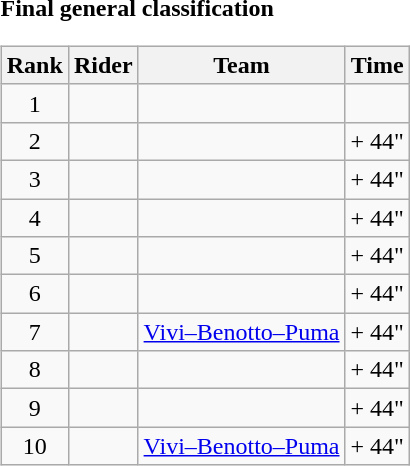<table>
<tr>
<td><strong>Final general classification</strong><br><table class="wikitable">
<tr>
<th scope="col">Rank</th>
<th scope="col">Rider</th>
<th scope="col">Team</th>
<th scope="col">Time</th>
</tr>
<tr>
<td style="text-align:center;">1</td>
<td></td>
<td></td>
<td style="text-align:right;"></td>
</tr>
<tr>
<td style="text-align:center;">2</td>
<td></td>
<td></td>
<td style="text-align:right;">+ 44"</td>
</tr>
<tr>
<td style="text-align:center;">3</td>
<td></td>
<td></td>
<td style="text-align:right;">+ 44"</td>
</tr>
<tr>
<td style="text-align:center;">4</td>
<td></td>
<td></td>
<td style="text-align:right;">+ 44"</td>
</tr>
<tr>
<td style="text-align:center;">5</td>
<td></td>
<td></td>
<td style="text-align:right;">+ 44"</td>
</tr>
<tr>
<td style="text-align:center;">6</td>
<td></td>
<td></td>
<td style="text-align:right;">+ 44"</td>
</tr>
<tr>
<td style="text-align:center;">7</td>
<td></td>
<td><a href='#'>Vivi–Benotto–Puma</a></td>
<td style="text-align:right;">+ 44"</td>
</tr>
<tr>
<td style="text-align:center;">8</td>
<td></td>
<td></td>
<td style="text-align:right;">+ 44"</td>
</tr>
<tr>
<td style="text-align:center;">9</td>
<td></td>
<td></td>
<td style="text-align:right;">+ 44"</td>
</tr>
<tr>
<td style="text-align:center;">10</td>
<td></td>
<td><a href='#'>Vivi–Benotto–Puma</a></td>
<td style="text-align:right;">+ 44"</td>
</tr>
</table>
</td>
</tr>
</table>
